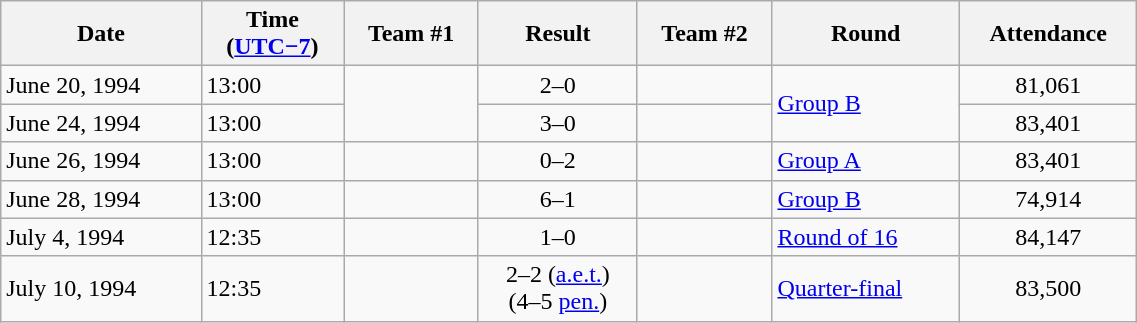<table class="wikitable sortable" style="text-align:left; width:60%">
<tr>
<th>Date</th>
<th>Time <br>(<a href='#'>UTC−7</a>)</th>
<th>Team #1</th>
<th>Result</th>
<th>Team #2</th>
<th>Round</th>
<th>Attendance</th>
</tr>
<tr>
<td>June 20, 1994</td>
<td>13:00</td>
<td rowspan="2"></td>
<td style="text-align:center;">2–0</td>
<td></td>
<td rowspan="2"><a href='#'>Group B</a></td>
<td style="text-align:center;">81,061</td>
</tr>
<tr>
<td>June 24, 1994</td>
<td>13:00</td>
<td style="text-align:center;">3–0</td>
<td></td>
<td style="text-align:center;">83,401</td>
</tr>
<tr>
<td>June 26, 1994</td>
<td>13:00</td>
<td></td>
<td style="text-align:center;">0–2</td>
<td></td>
<td><a href='#'>Group A</a></td>
<td style="text-align:center;">83,401</td>
</tr>
<tr>
<td>June 28, 1994</td>
<td>13:00</td>
<td></td>
<td style="text-align:center;">6–1</td>
<td></td>
<td><a href='#'>Group B</a></td>
<td style="text-align:center;">74,914</td>
</tr>
<tr>
<td>July 4, 1994</td>
<td>12:35</td>
<td></td>
<td style="text-align:center;">1–0</td>
<td></td>
<td><a href='#'>Round of 16</a></td>
<td style="text-align:center;">84,147</td>
</tr>
<tr>
<td>July 10, 1994</td>
<td>12:35</td>
<td></td>
<td style="text-align:center;">2–2 (<a href='#'>a.e.t.</a>)<br>(4–5 <a href='#'>pen.</a>)</td>
<td></td>
<td><a href='#'>Quarter-final</a></td>
<td style="text-align:center;">83,500</td>
</tr>
</table>
